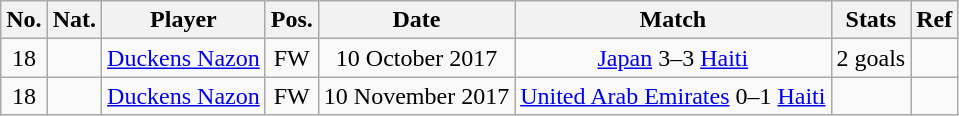<table class="wikitable sortable alternance" style="text-align:center">
<tr>
<th>No.</th>
<th>Nat.</th>
<th>Player</th>
<th>Pos.</th>
<th>Date</th>
<th>Match</th>
<th>Stats</th>
<th>Ref</th>
</tr>
<tr>
<td>18</td>
<td></td>
<td><a href='#'>Duckens Nazon</a></td>
<td>FW</td>
<td>10 October 2017</td>
<td><a href='#'>Japan</a> 3–3 <a href='#'>Haiti</a></td>
<td>2 goals</td>
<td></td>
</tr>
<tr>
<td>18</td>
<td></td>
<td><a href='#'>Duckens Nazon</a></td>
<td>FW</td>
<td>10 November 2017</td>
<td><a href='#'>United Arab Emirates</a> 0–1 <a href='#'>Haiti</a></td>
<td></td>
<td></td>
</tr>
</table>
